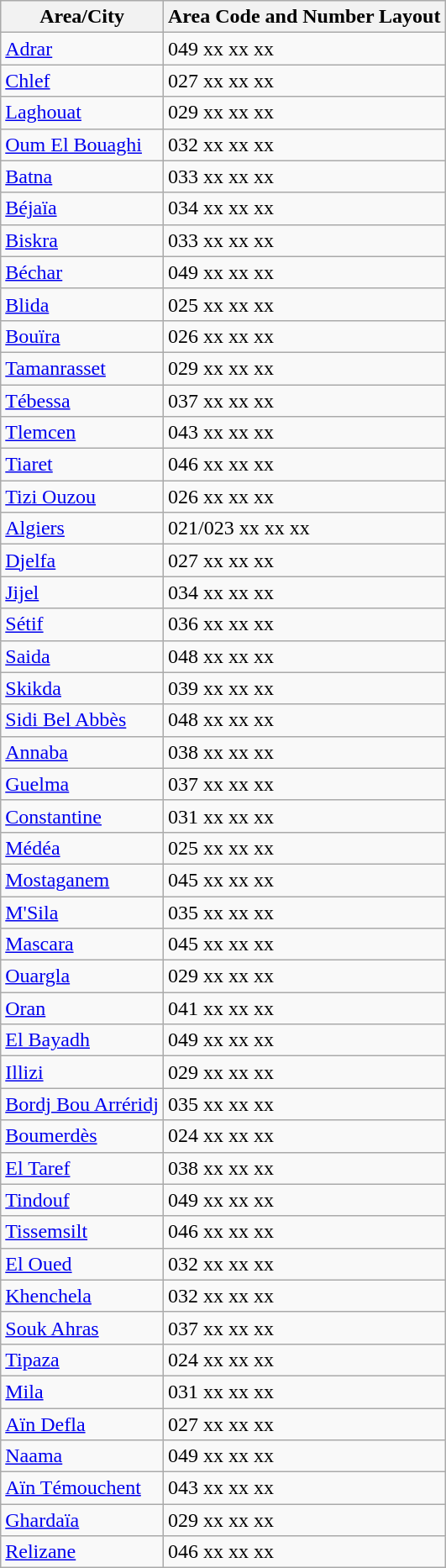<table class="wikitable" border=1>
<tr>
<th>Area/City</th>
<th>Area Code and Number Layout</th>
</tr>
<tr>
<td><a href='#'>Adrar</a></td>
<td>049 xx xx xx</td>
</tr>
<tr>
<td><a href='#'>Chlef</a></td>
<td>027 xx xx xx</td>
</tr>
<tr>
<td><a href='#'>Laghouat</a></td>
<td>029 xx xx xx</td>
</tr>
<tr>
<td><a href='#'>Oum El Bouaghi</a></td>
<td>032 xx xx xx</td>
</tr>
<tr>
<td><a href='#'>Batna</a></td>
<td>033 xx xx xx</td>
</tr>
<tr>
<td><a href='#'>Béjaïa</a></td>
<td>034 xx xx xx</td>
</tr>
<tr>
<td><a href='#'>Biskra</a></td>
<td>033 xx xx xx</td>
</tr>
<tr>
<td><a href='#'>Béchar</a></td>
<td>049 xx xx xx</td>
</tr>
<tr>
<td><a href='#'>Blida</a></td>
<td>025 xx xx xx</td>
</tr>
<tr>
<td><a href='#'>Bouïra</a></td>
<td>026 xx xx xx</td>
</tr>
<tr>
<td><a href='#'>Tamanrasset</a></td>
<td>029 xx xx xx</td>
</tr>
<tr>
<td><a href='#'>Tébessa</a></td>
<td>037 xx xx xx</td>
</tr>
<tr>
<td><a href='#'>Tlemcen</a></td>
<td>043 xx xx xx</td>
</tr>
<tr>
<td><a href='#'>Tiaret</a></td>
<td>046 xx xx xx</td>
</tr>
<tr>
<td><a href='#'>Tizi Ouzou</a></td>
<td>026 xx xx xx</td>
</tr>
<tr>
<td><a href='#'>Algiers</a></td>
<td>021/023 xx xx xx</td>
</tr>
<tr>
<td><a href='#'>Djelfa</a></td>
<td>027 xx xx xx</td>
</tr>
<tr>
<td><a href='#'>Jijel</a></td>
<td>034 xx xx xx</td>
</tr>
<tr>
<td><a href='#'>Sétif</a></td>
<td>036 xx xx xx</td>
</tr>
<tr>
<td><a href='#'>Saida</a></td>
<td>048 xx xx xx</td>
</tr>
<tr>
<td><a href='#'>Skikda</a></td>
<td>039 xx xx xx</td>
</tr>
<tr>
<td><a href='#'>Sidi Bel Abbès</a></td>
<td>048 xx xx xx</td>
</tr>
<tr>
<td><a href='#'>Annaba</a></td>
<td>038 xx xx xx</td>
</tr>
<tr>
<td><a href='#'>Guelma</a></td>
<td>037 xx xx xx</td>
</tr>
<tr>
<td><a href='#'>Constantine</a></td>
<td>031 xx xx xx</td>
</tr>
<tr>
<td><a href='#'>Médéa</a></td>
<td>025 xx xx xx</td>
</tr>
<tr>
<td><a href='#'>Mostaganem</a></td>
<td>045 xx xx xx</td>
</tr>
<tr>
<td><a href='#'>M'Sila</a></td>
<td>035 xx xx xx</td>
</tr>
<tr>
<td><a href='#'>Mascara</a></td>
<td>045 xx xx xx</td>
</tr>
<tr>
<td><a href='#'>Ouargla</a></td>
<td>029 xx xx xx</td>
</tr>
<tr>
<td><a href='#'>Oran</a></td>
<td>041 xx xx xx</td>
</tr>
<tr>
<td><a href='#'>El Bayadh</a></td>
<td>049 xx xx xx</td>
</tr>
<tr>
<td><a href='#'>Illizi</a></td>
<td>029 xx xx xx</td>
</tr>
<tr>
<td><a href='#'>Bordj Bou Arréridj</a></td>
<td>035 xx xx xx</td>
</tr>
<tr>
<td><a href='#'>Boumerdès</a></td>
<td>024 xx xx xx</td>
</tr>
<tr>
<td><a href='#'>El Taref</a></td>
<td>038 xx xx xx</td>
</tr>
<tr>
<td><a href='#'>Tindouf</a></td>
<td>049 xx xx xx</td>
</tr>
<tr>
<td><a href='#'>Tissemsilt</a></td>
<td>046 xx xx xx</td>
</tr>
<tr>
<td><a href='#'>El Oued</a></td>
<td>032 xx xx xx</td>
</tr>
<tr>
<td><a href='#'>Khenchela</a></td>
<td>032 xx xx xx</td>
</tr>
<tr>
<td><a href='#'>Souk Ahras</a></td>
<td>037 xx xx xx</td>
</tr>
<tr>
<td><a href='#'>Tipaza</a></td>
<td>024 xx xx xx</td>
</tr>
<tr>
<td><a href='#'>Mila</a></td>
<td>031 xx xx xx</td>
</tr>
<tr>
<td><a href='#'>Aïn Defla</a></td>
<td>027 xx xx xx</td>
</tr>
<tr>
<td><a href='#'>Naama</a></td>
<td>049 xx xx xx</td>
</tr>
<tr>
<td><a href='#'>Aïn Témouchent</a></td>
<td>043 xx xx xx</td>
</tr>
<tr>
<td><a href='#'>Ghardaïa</a></td>
<td>029 xx xx xx</td>
</tr>
<tr>
<td><a href='#'>Relizane</a></td>
<td>046 xx xx xx</td>
</tr>
</table>
